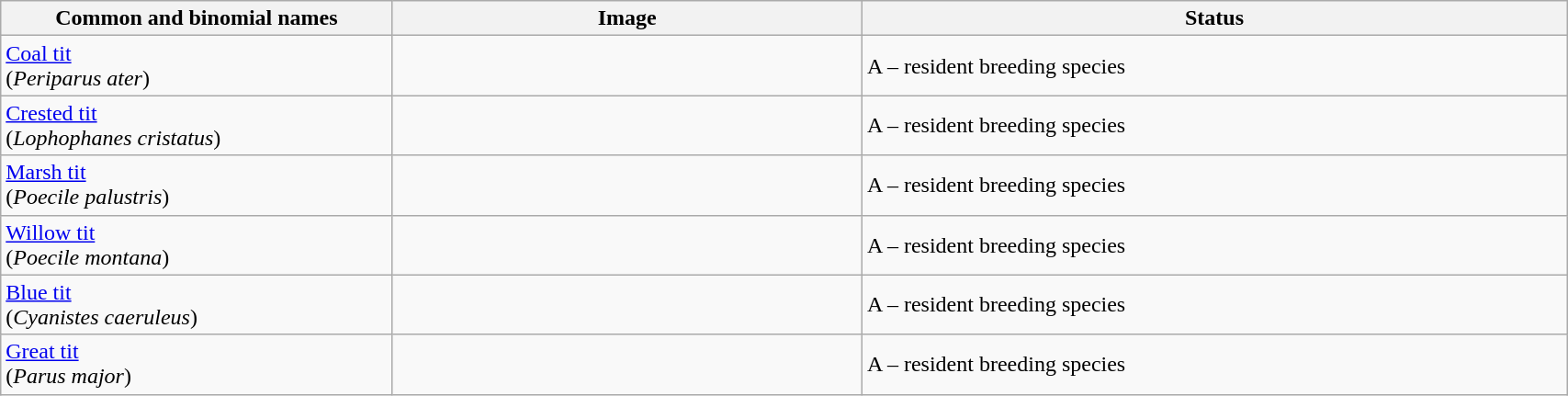<table width=90% class="wikitable">
<tr>
<th width=25%>Common and binomial names</th>
<th width=30%>Image</th>
<th width=45%>Status</th>
</tr>
<tr>
<td><a href='#'>Coal tit</a><br>(<em>Periparus ater</em>)</td>
<td></td>
<td>A – resident breeding species</td>
</tr>
<tr>
<td><a href='#'>Crested tit</a><br>(<em>Lophophanes cristatus</em>)</td>
<td></td>
<td>A – resident breeding species</td>
</tr>
<tr>
<td><a href='#'>Marsh tit</a><br>(<em>Poecile palustris</em>)</td>
<td></td>
<td>A – resident breeding species</td>
</tr>
<tr>
<td><a href='#'>Willow tit</a><br>(<em>Poecile montana</em>)</td>
<td></td>
<td>A – resident breeding species</td>
</tr>
<tr>
<td><a href='#'>Blue tit</a><br>(<em>Cyanistes caeruleus</em>)</td>
<td></td>
<td>A – resident breeding species</td>
</tr>
<tr>
<td><a href='#'>Great tit</a><br>(<em>Parus major</em>)</td>
<td></td>
<td>A – resident breeding species</td>
</tr>
</table>
